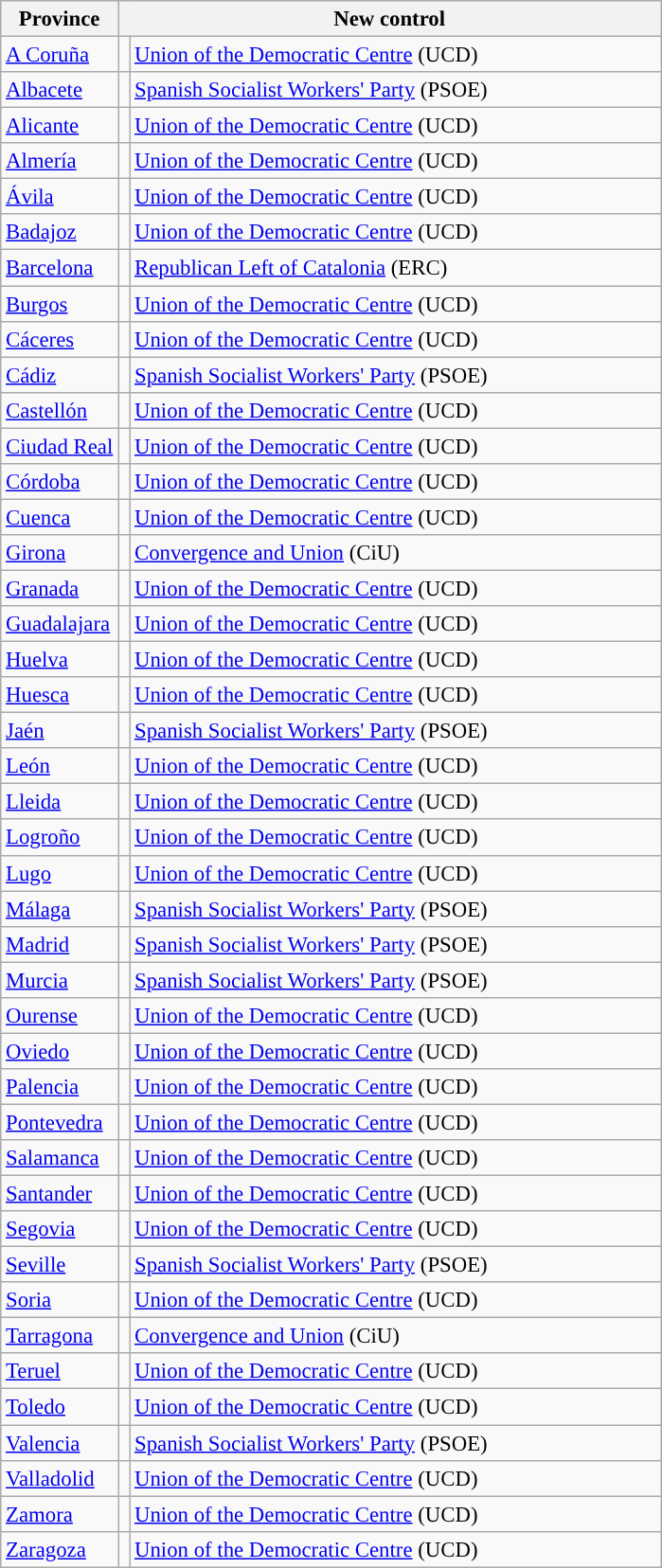<table class="wikitable sortable" style="font-size:95%;">
<tr>
<th>Province</th>
<th colspan="2" style="width:375px;">New control</th>
</tr>
<tr>
<td><a href='#'>A Coruña</a></td>
<td width="1" style="color:inherit;background:"></td>
<td><a href='#'>Union of the Democratic Centre</a> (UCD)</td>
</tr>
<tr>
<td><a href='#'>Albacete</a></td>
<td style="color:inherit;background:"></td>
<td><a href='#'>Spanish Socialist Workers' Party</a> (PSOE)</td>
</tr>
<tr>
<td><a href='#'>Alicante</a></td>
<td style="color:inherit;background:"></td>
<td><a href='#'>Union of the Democratic Centre</a> (UCD)</td>
</tr>
<tr>
<td><a href='#'>Almería</a></td>
<td style="color:inherit;background:"></td>
<td><a href='#'>Union of the Democratic Centre</a> (UCD)</td>
</tr>
<tr>
<td><a href='#'>Ávila</a></td>
<td style="color:inherit;background:"></td>
<td><a href='#'>Union of the Democratic Centre</a> (UCD)</td>
</tr>
<tr>
<td><a href='#'>Badajoz</a></td>
<td style="color:inherit;background:"></td>
<td><a href='#'>Union of the Democratic Centre</a> (UCD)</td>
</tr>
<tr>
<td><a href='#'>Barcelona</a></td>
<td style="color:inherit;background:"></td>
<td><a href='#'>Republican Left of Catalonia</a> (ERC) </td>
</tr>
<tr>
<td><a href='#'>Burgos</a></td>
<td style="color:inherit;background:"></td>
<td><a href='#'>Union of the Democratic Centre</a> (UCD)</td>
</tr>
<tr>
<td><a href='#'>Cáceres</a></td>
<td style="color:inherit;background:"></td>
<td><a href='#'>Union of the Democratic Centre</a> (UCD)</td>
</tr>
<tr>
<td><a href='#'>Cádiz</a></td>
<td style="color:inherit;background:"></td>
<td><a href='#'>Spanish Socialist Workers' Party</a> (PSOE)</td>
</tr>
<tr>
<td><a href='#'>Castellón</a></td>
<td style="color:inherit;background:"></td>
<td><a href='#'>Union of the Democratic Centre</a> (UCD)</td>
</tr>
<tr>
<td><a href='#'>Ciudad Real</a></td>
<td style="color:inherit;background:"></td>
<td><a href='#'>Union of the Democratic Centre</a> (UCD)</td>
</tr>
<tr>
<td><a href='#'>Córdoba</a></td>
<td style="color:inherit;background:"></td>
<td><a href='#'>Union of the Democratic Centre</a> (UCD)</td>
</tr>
<tr>
<td><a href='#'>Cuenca</a></td>
<td style="color:inherit;background:"></td>
<td><a href='#'>Union of the Democratic Centre</a> (UCD)</td>
</tr>
<tr>
<td><a href='#'>Girona</a></td>
<td style="color:inherit;background:"></td>
<td><a href='#'>Convergence and Union</a> (CiU)</td>
</tr>
<tr>
<td><a href='#'>Granada</a></td>
<td style="color:inherit;background:"></td>
<td><a href='#'>Union of the Democratic Centre</a> (UCD)</td>
</tr>
<tr>
<td><a href='#'>Guadalajara</a></td>
<td style="color:inherit;background:"></td>
<td><a href='#'>Union of the Democratic Centre</a> (UCD)</td>
</tr>
<tr>
<td><a href='#'>Huelva</a></td>
<td style="color:inherit;background:"></td>
<td><a href='#'>Union of the Democratic Centre</a> (UCD)</td>
</tr>
<tr>
<td><a href='#'>Huesca</a></td>
<td style="color:inherit;background:"></td>
<td><a href='#'>Union of the Democratic Centre</a> (UCD)</td>
</tr>
<tr>
<td><a href='#'>Jaén</a></td>
<td style="color:inherit;background:"></td>
<td><a href='#'>Spanish Socialist Workers' Party</a> (PSOE)</td>
</tr>
<tr>
<td><a href='#'>León</a></td>
<td style="color:inherit;background:"></td>
<td><a href='#'>Union of the Democratic Centre</a> (UCD)</td>
</tr>
<tr>
<td><a href='#'>Lleida</a></td>
<td style="color:inherit;background:"></td>
<td><a href='#'>Union of the Democratic Centre</a> (UCD)</td>
</tr>
<tr>
<td><a href='#'>Logroño</a></td>
<td style="color:inherit;background:"></td>
<td><a href='#'>Union of the Democratic Centre</a> (UCD)</td>
</tr>
<tr>
<td><a href='#'>Lugo</a></td>
<td style="color:inherit;background:"></td>
<td><a href='#'>Union of the Democratic Centre</a> (UCD)</td>
</tr>
<tr>
<td><a href='#'>Málaga</a></td>
<td style="color:inherit;background:"></td>
<td><a href='#'>Spanish Socialist Workers' Party</a> (PSOE)</td>
</tr>
<tr>
<td><a href='#'>Madrid</a></td>
<td style="color:inherit;background:"></td>
<td><a href='#'>Spanish Socialist Workers' Party</a> (PSOE)</td>
</tr>
<tr>
<td><a href='#'>Murcia</a></td>
<td style="color:inherit;background:"></td>
<td><a href='#'>Spanish Socialist Workers' Party</a> (PSOE)</td>
</tr>
<tr>
<td><a href='#'>Ourense</a></td>
<td style="color:inherit;background:"></td>
<td><a href='#'>Union of the Democratic Centre</a> (UCD)</td>
</tr>
<tr>
<td><a href='#'>Oviedo</a></td>
<td style="color:inherit;background:"></td>
<td><a href='#'>Union of the Democratic Centre</a> (UCD)</td>
</tr>
<tr>
<td><a href='#'>Palencia</a></td>
<td style="color:inherit;background:"></td>
<td><a href='#'>Union of the Democratic Centre</a> (UCD)</td>
</tr>
<tr>
<td><a href='#'>Pontevedra</a></td>
<td style="color:inherit;background:"></td>
<td><a href='#'>Union of the Democratic Centre</a> (UCD)</td>
</tr>
<tr>
<td><a href='#'>Salamanca</a></td>
<td style="color:inherit;background:"></td>
<td><a href='#'>Union of the Democratic Centre</a> (UCD)</td>
</tr>
<tr>
<td><a href='#'>Santander</a></td>
<td style="color:inherit;background:"></td>
<td><a href='#'>Union of the Democratic Centre</a> (UCD)</td>
</tr>
<tr>
<td><a href='#'>Segovia</a></td>
<td style="color:inherit;background:"></td>
<td><a href='#'>Union of the Democratic Centre</a> (UCD)</td>
</tr>
<tr>
<td><a href='#'>Seville</a></td>
<td style="color:inherit;background:"></td>
<td><a href='#'>Spanish Socialist Workers' Party</a> (PSOE)</td>
</tr>
<tr>
<td><a href='#'>Soria</a></td>
<td style="color:inherit;background:"></td>
<td><a href='#'>Union of the Democratic Centre</a> (UCD)</td>
</tr>
<tr>
<td><a href='#'>Tarragona</a></td>
<td style="color:inherit;background:"></td>
<td><a href='#'>Convergence and Union</a> (CiU)</td>
</tr>
<tr>
<td><a href='#'>Teruel</a></td>
<td style="color:inherit;background:"></td>
<td><a href='#'>Union of the Democratic Centre</a> (UCD)</td>
</tr>
<tr>
<td><a href='#'>Toledo</a></td>
<td style="color:inherit;background:"></td>
<td><a href='#'>Union of the Democratic Centre</a> (UCD)</td>
</tr>
<tr>
<td><a href='#'>Valencia</a></td>
<td style="color:inherit;background:"></td>
<td><a href='#'>Spanish Socialist Workers' Party</a> (PSOE)</td>
</tr>
<tr>
<td><a href='#'>Valladolid</a></td>
<td style="color:inherit;background:"></td>
<td><a href='#'>Union of the Democratic Centre</a> (UCD)</td>
</tr>
<tr>
<td><a href='#'>Zamora</a></td>
<td style="color:inherit;background:"></td>
<td><a href='#'>Union of the Democratic Centre</a> (UCD)</td>
</tr>
<tr>
<td><a href='#'>Zaragoza</a></td>
<td style="color:inherit;background:"></td>
<td><a href='#'>Union of the Democratic Centre</a> (UCD)</td>
</tr>
</table>
